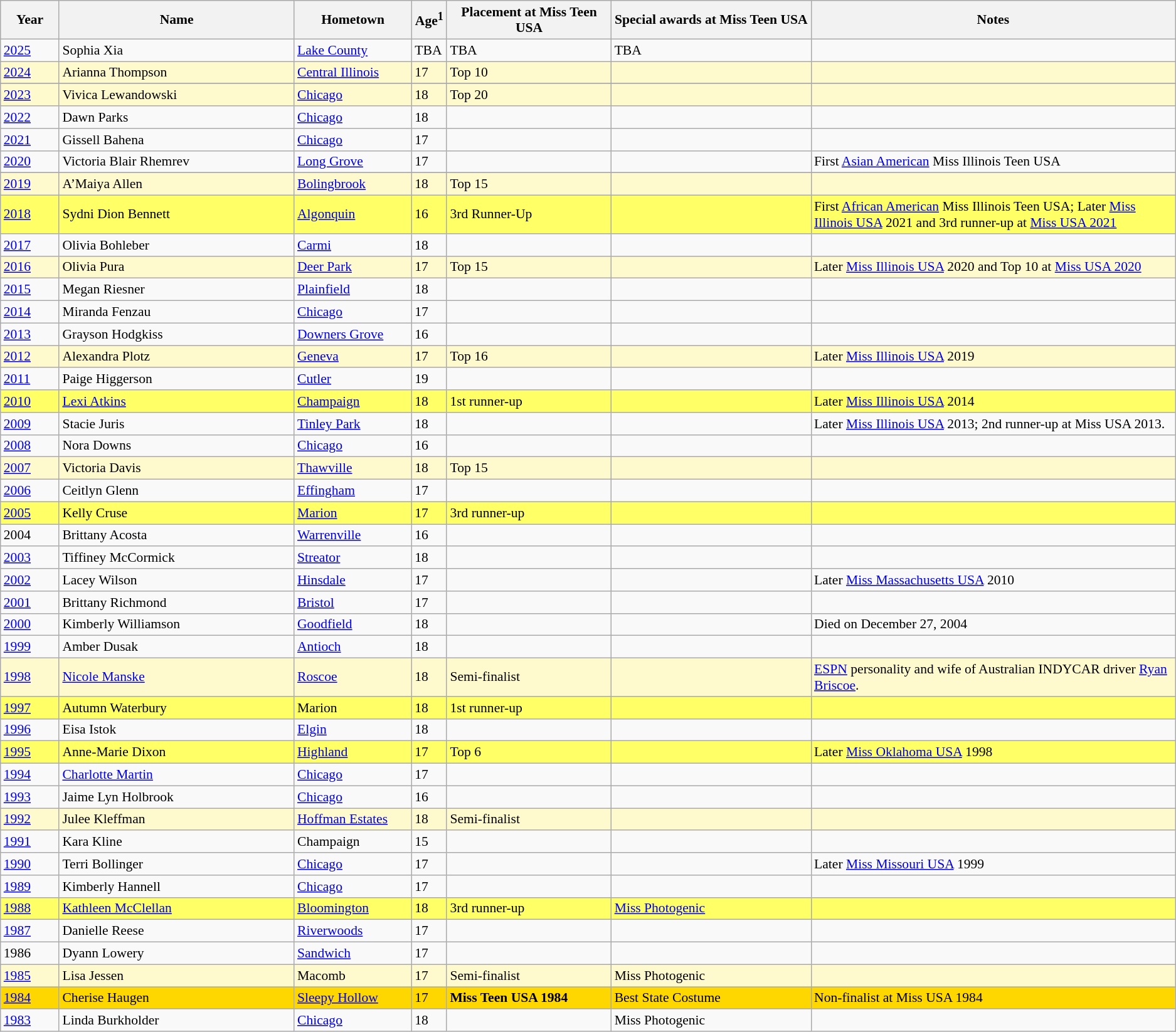<table class="wikitable sortable" style="font-size:90%;">
<tr bgcolor="#efefef">
<th width=5%>Year</th>
<th width=20%>Name</th>
<th width=10%>Hometown</th>
<th width=3%>Age<sup>1</sup></th>
<th width=14%>Placement at Miss Teen USA</th>
<th width=17%>Special awards at Miss Teen  USA</th>
<th width=31%>Notes</th>
</tr>
<tr>
<td><a href='#'>2025</a></td>
<td>Sophia Xia</td>
<td><a href='#'>Lake County</a></td>
<td>TBA</td>
<td>TBA</td>
<td>TBA</td>
<td></td>
</tr>
<tr style="background-color:#FFFACD;">
<td><a href='#'>2024</a></td>
<td>Arianna Thompson</td>
<td><a href='#'>Central Illinois</a></td>
<td>17</td>
<td>Top 10</td>
<td></td>
<td></td>
</tr>
<tr>
</tr>
<tr style="background-color:#FFFACD;">
<td><a href='#'>2023</a></td>
<td>Vivica Lewandowski</td>
<td><a href='#'>Chicago</a></td>
<td>18</td>
<td>Top 20</td>
<td></td>
<td></td>
</tr>
<tr>
<td><a href='#'>2022</a></td>
<td>Dawn Parks</td>
<td><a href='#'>Chicago</a></td>
<td>18</td>
<td></td>
<td></td>
<td></td>
</tr>
<tr>
<td><a href='#'>2021</a></td>
<td>Gissell Bahena</td>
<td><a href='#'>Chicago</a></td>
<td>17</td>
<td></td>
<td></td>
<td></td>
</tr>
<tr>
<td><a href='#'>2020</a></td>
<td>Victoria Blair Rhemrev</td>
<td><a href='#'>Long Grove</a></td>
<td>17</td>
<td></td>
<td></td>
<td>First <a href='#'>Asian American</a> Miss Illinois Teen USA</td>
</tr>
<tr>
</tr>
<tr style="background-color:#FFFACD;">
<td><a href='#'>2019</a></td>
<td>A’Maiya Allen</td>
<td><a href='#'>Bolingbrook</a></td>
<td>18</td>
<td>Top 15</td>
<td></td>
<td></td>
</tr>
<tr style="background-color:#FFFF66;">
<td><a href='#'>2018</a></td>
<td>Sydni Dion Bennett</td>
<td><a href='#'>Algonquin</a></td>
<td>16</td>
<td>3rd Runner-Up</td>
<td></td>
<td>First <a href='#'>African American</a> Miss Illinois Teen USA; Later <a href='#'>Miss Illinois USA</a> 2021 and 3rd runner-up at <a href='#'>Miss USA 2021</a></td>
</tr>
<tr>
<td><a href='#'>2017</a></td>
<td>Olivia Bohleber</td>
<td><a href='#'>Carmi</a></td>
<td>18</td>
<td></td>
<td></td>
<td></td>
</tr>
<tr style="background-color:#FFFACD;">
<td><a href='#'>2016</a></td>
<td>Olivia Pura</td>
<td><a href='#'>Deer Park</a></td>
<td>17</td>
<td>Top 15</td>
<td></td>
<td>Later <a href='#'>Miss Illinois USA</a> 2020 and Top 10 at <a href='#'>Miss USA 2020</a></td>
</tr>
<tr>
<td><a href='#'>2015</a></td>
<td>Megan Riesner</td>
<td><a href='#'>Plainfield</a></td>
<td>18</td>
<td></td>
<td></td>
<td></td>
</tr>
<tr>
<td><a href='#'>2014</a></td>
<td>Miranda Fenzau</td>
<td><a href='#'>Chicago</a></td>
<td>17</td>
<td></td>
<td></td>
<td></td>
</tr>
<tr>
<td><a href='#'>2013</a></td>
<td>Grayson Hodgkiss</td>
<td><a href='#'>Downers Grove</a></td>
<td>16</td>
<td></td>
<td></td>
<td></td>
</tr>
<tr style="background-color:#FFFACD;">
<td><a href='#'>2012</a></td>
<td>Alexandra Plotz</td>
<td><a href='#'>Geneva</a></td>
<td>17</td>
<td>Top 16</td>
<td></td>
<td>Later <a href='#'>Miss Illinois USA</a> 2019</td>
</tr>
<tr>
<td><a href='#'>2011</a></td>
<td>Paige Higgerson</td>
<td><a href='#'>Cutler</a></td>
<td>19</td>
<td></td>
<td></td>
<td></td>
</tr>
<tr style="background-color:#FFFF66;">
<td><a href='#'>2010</a></td>
<td><a href='#'>Lexi Atkins</a></td>
<td><a href='#'>Champaign</a></td>
<td>18</td>
<td>1st runner-up</td>
<td></td>
<td>Later <a href='#'>Miss Illinois USA</a> 2014</td>
</tr>
<tr>
<td><a href='#'>2009</a></td>
<td>Stacie Juris</td>
<td><a href='#'>Tinley Park</a></td>
<td>18</td>
<td></td>
<td></td>
<td>Later <a href='#'>Miss Illinois USA</a> 2013; 2nd runner-up at Miss USA 2013.</td>
</tr>
<tr>
<td><a href='#'>2008</a></td>
<td>Nora Downs</td>
<td><a href='#'>Chicago</a></td>
<td>16</td>
<td></td>
<td></td>
<td></td>
</tr>
<tr style="background-color:#FFFACD;">
<td><a href='#'>2007</a></td>
<td>Victoria Davis</td>
<td><a href='#'>Thawville</a></td>
<td>18</td>
<td>Top 15</td>
<td></td>
<td></td>
</tr>
<tr>
<td><a href='#'>2006</a></td>
<td>Ceitlyn Glenn</td>
<td><a href='#'>Effingham</a></td>
<td>17</td>
<td></td>
<td></td>
<td></td>
</tr>
<tr style="background-color:#FFFF66;">
<td><a href='#'>2005</a></td>
<td>Kelly Cruse</td>
<td><a href='#'>Marion</a></td>
<td>17</td>
<td>3rd runner-up</td>
<td></td>
<td></td>
</tr>
<tr>
<td>2004</td>
<td>Brittany Acosta</td>
<td><a href='#'>Warrenville</a></td>
<td>16</td>
<td></td>
<td></td>
<td></td>
</tr>
<tr>
<td><a href='#'>2003</a></td>
<td>Tiffiney McCormick</td>
<td><a href='#'>Streator</a></td>
<td>18</td>
<td></td>
<td></td>
<td></td>
</tr>
<tr>
<td><a href='#'>2002</a></td>
<td>Lacey Wilson</td>
<td><a href='#'>Hinsdale</a></td>
<td>17</td>
<td></td>
<td></td>
<td>Later <a href='#'>Miss Massachusetts USA</a> 2010</td>
</tr>
<tr>
<td><a href='#'>2001</a></td>
<td>Brittany Richmond</td>
<td><a href='#'>Bristol</a></td>
<td>17</td>
<td></td>
<td></td>
<td></td>
</tr>
<tr>
<td><a href='#'>2000</a></td>
<td>Kimberly Williamson</td>
<td><a href='#'>Goodfield</a></td>
<td>18</td>
<td></td>
<td></td>
<td>Died on December 27, 2004</td>
</tr>
<tr>
<td><a href='#'>1999</a></td>
<td>Amber Dusak</td>
<td><a href='#'>Antioch</a></td>
<td>18</td>
<td></td>
<td></td>
<td></td>
</tr>
<tr style="background-color:#FFFACD;">
<td><a href='#'>1998</a></td>
<td><a href='#'>Nicole Manske</a></td>
<td><a href='#'>Roscoe</a></td>
<td>18</td>
<td>Semi-finalist</td>
<td></td>
<td><a href='#'>ESPN</a> personality and wife of Australian INDYCAR driver <a href='#'>Ryan Briscoe</a>.</td>
</tr>
<tr style="background-color:#FFFF66;">
<td><a href='#'>1997</a></td>
<td>Autumn Waterbury</td>
<td>Marion</td>
<td>18</td>
<td>1st runner-up</td>
<td></td>
<td></td>
</tr>
<tr>
<td><a href='#'>1996</a></td>
<td>Eisa Istok</td>
<td><a href='#'>Elgin</a></td>
<td>18</td>
<td></td>
<td></td>
<td></td>
</tr>
<tr style="background-color:#FFFF66;">
<td><a href='#'>1995</a></td>
<td>Anne-Marie Dixon</td>
<td><a href='#'>Highland</a></td>
<td>17</td>
<td>Top 6</td>
<td></td>
<td>Later <a href='#'>Miss Oklahoma USA</a> 1998</td>
</tr>
<tr>
<td><a href='#'>1994</a></td>
<td><a href='#'>Charlotte Martin</a></td>
<td><a href='#'>Chicago</a></td>
<td>17</td>
<td></td>
<td></td>
<td></td>
</tr>
<tr>
<td><a href='#'>1993</a></td>
<td>Jaime Lyn Holbrook</td>
<td><a href='#'>Chicago</a></td>
<td>16</td>
<td></td>
<td></td>
<td></td>
</tr>
<tr style="background-color:#FFFACD;">
<td><a href='#'>1992</a></td>
<td>Julee Kleffman</td>
<td><a href='#'>Hoffman Estates</a></td>
<td>18</td>
<td>Semi-finalist</td>
<td></td>
<td></td>
</tr>
<tr>
<td><a href='#'>1991</a></td>
<td>Kara Kline</td>
<td>Champaign</td>
<td>15</td>
<td></td>
<td></td>
<td></td>
</tr>
<tr>
<td><a href='#'>1990</a></td>
<td>Terri Bollinger</td>
<td><a href='#'>Chicago</a></td>
<td>17</td>
<td></td>
<td></td>
<td>Later <a href='#'>Miss Missouri USA</a> 1999</td>
</tr>
<tr>
<td><a href='#'>1989</a></td>
<td>Kimberly Hannell</td>
<td><a href='#'>Chicago</a></td>
<td>17</td>
<td></td>
<td></td>
<td></td>
</tr>
<tr style="background-color:#FFFF66;">
<td><a href='#'>1988</a></td>
<td><a href='#'>Kathleen McClellan</a></td>
<td><a href='#'>Bloomington</a></td>
<td>18</td>
<td>3rd runner-up</td>
<td><a href='#'>Miss Photogenic</a></td>
<td></td>
</tr>
<tr>
<td><a href='#'>1987</a></td>
<td>Danielle Reese</td>
<td><a href='#'>Riverwoods</a></td>
<td>17</td>
<td></td>
<td></td>
<td></td>
</tr>
<tr>
<td>1986</td>
<td>Dyann Lowery</td>
<td><a href='#'>Sandwich</a></td>
<td>17</td>
<td></td>
<td></td>
<td></td>
</tr>
<tr style="background-color:#FFFACD;">
<td><a href='#'>1985</a></td>
<td>Lisa Jessen</td>
<td>Macomb</td>
<td>17</td>
<td>Semi-finalist</td>
<td>Miss Photogenic</td>
<td></td>
</tr>
<tr style="background-color:GOLD;">
<td><a href='#'>1984</a></td>
<td>Cherise Haugen</td>
<td><a href='#'>Sleepy Hollow</a></td>
<td>17</td>
<td><strong>Miss Teen USA 1984</strong></td>
<td>Best State Costume</td>
<td>Non-finalist at Miss USA 1984</td>
</tr>
<tr>
<td><a href='#'>1983</a></td>
<td>Linda Burkholder</td>
<td><a href='#'>Chicago</a></td>
<td>18</td>
<td></td>
<td>Miss Photogenic</td>
<td></td>
</tr>
</table>
